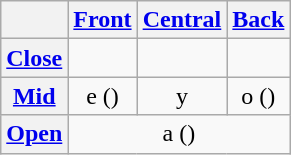<table class="wikitable" style="text-align: center;">
<tr>
<th></th>
<th><a href='#'>Front</a></th>
<th><a href='#'>Central</a></th>
<th><a href='#'>Back</a></th>
</tr>
<tr>
<th><a href='#'>Close</a></th>
<td></td>
<td></td>
<td></td>
</tr>
<tr>
<th><a href='#'>Mid</a></th>
<td>e  ()</td>
<td>y </td>
<td>o  ()</td>
</tr>
<tr>
<th><a href='#'>Open</a></th>
<td colspan="3">a  ()</td>
</tr>
</table>
